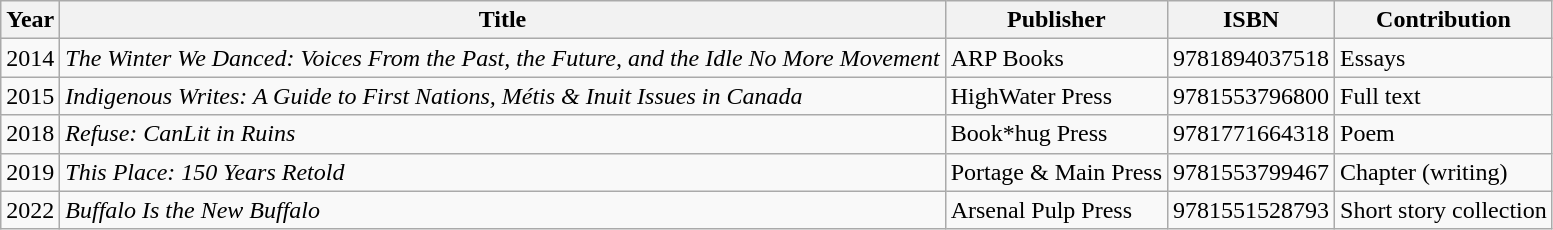<table class="wikitable">
<tr>
<th>Year</th>
<th>Title</th>
<th>Publisher</th>
<th>ISBN</th>
<th>Contribution</th>
</tr>
<tr>
<td>2014</td>
<td><em>The Winter We Danced:</em> <em>Voices From the Past, the Future, and the Idle No More Movement</em></td>
<td>ARP Books</td>
<td>9781894037518</td>
<td>Essays</td>
</tr>
<tr>
<td>2015</td>
<td><em>Indigenous Writes: A Guide to First Nations, Métis & Inuit Issues in Canada</em></td>
<td>HighWater Press</td>
<td>9781553796800</td>
<td>Full text</td>
</tr>
<tr>
<td>2018</td>
<td><em>Refuse:  CanLit in Ruins</em></td>
<td>Book*hug Press</td>
<td>9781771664318</td>
<td>Poem</td>
</tr>
<tr>
<td>2019</td>
<td><em>This Place:  150 Years Retold</em></td>
<td>Portage & Main Press</td>
<td>9781553799467</td>
<td>Chapter (writing)</td>
</tr>
<tr>
<td>2022</td>
<td><em>Buffalo Is the New Buffalo</em></td>
<td>Arsenal Pulp Press</td>
<td>9781551528793</td>
<td>Short story collection</td>
</tr>
</table>
